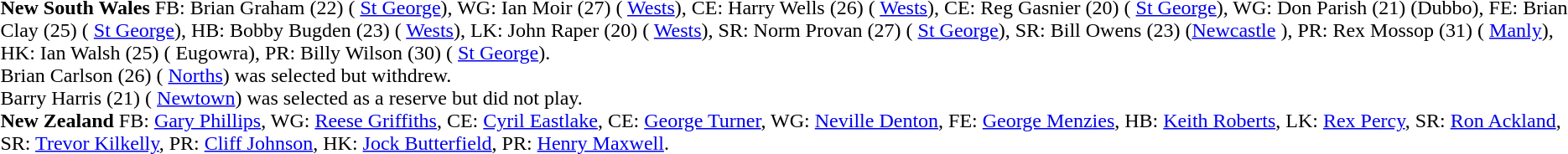<table width="100%" class="mw-collapsible mw-collapsed">
<tr>
<td valign="top" width="50%"><br><strong>New South Wales</strong> FB: Brian Graham (22) ( <a href='#'>St George</a>),  WG: Ian Moir (27) ( <a href='#'>Wests</a>),  CE: Harry Wells (26) ( <a href='#'>Wests</a>),  CE: Reg Gasnier (20) ( <a href='#'>St George</a>),  WG: Don Parish (21) (Dubbo),  FE: Brian Clay (25) ( <a href='#'>St George</a>),  HB: Bobby Bugden (23) ( <a href='#'>Wests</a>),  LK: John Raper (20) ( <a href='#'>Wests</a>),  SR: Norm Provan (27) ( <a href='#'>St George</a>),  SR: Bill Owens (23) (<a href='#'>Newcastle</a> ),  PR: Rex Mossop (31) ( <a href='#'>Manly</a>),  HK: Ian Walsh (25) ( Eugowra),  PR: Billy Wilson (30) ( <a href='#'>St George</a>). <br>  
Brian Carlson (26) ( <a href='#'>Norths</a>) was selected but withdrew. <br>  
Barry Harris (21) ( <a href='#'>Newtown</a>) was selected as a reserve but did not play. <br>
<strong>New Zealand</strong> FB: <a href='#'>Gary Phillips</a>, WG: <a href='#'>Reese Griffiths</a>, CE: <a href='#'>Cyril Eastlake</a>, CE: <a href='#'>George Turner</a>, WG: <a href='#'>Neville Denton</a>, FE: <a href='#'>George Menzies</a>, HB: <a href='#'>Keith Roberts</a>, LK: <a href='#'>Rex Percy</a>, SR: <a href='#'>Ron Ackland</a>, SR: <a href='#'>Trevor Kilkelly</a>, PR: <a href='#'>Cliff Johnson</a>, HK: <a href='#'>Jock Butterfield</a>, PR: <a href='#'>Henry Maxwell</a>.</td>
</tr>
</table>
